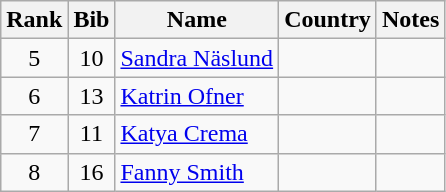<table class="wikitable sortable" style="text-align:center">
<tr>
<th>Rank</th>
<th>Bib</th>
<th>Name</th>
<th>Country</th>
<th>Notes</th>
</tr>
<tr>
<td>5</td>
<td>10</td>
<td align=left><a href='#'>Sandra Näslund</a></td>
<td align=left></td>
<td></td>
</tr>
<tr>
<td>6</td>
<td>13</td>
<td align=left><a href='#'>Katrin Ofner</a></td>
<td align=left></td>
<td></td>
</tr>
<tr>
<td>7</td>
<td>11</td>
<td align=left><a href='#'>Katya Crema</a></td>
<td align=left></td>
<td></td>
</tr>
<tr>
<td>8</td>
<td>16</td>
<td align=left><a href='#'>Fanny Smith</a></td>
<td align=left></td>
<td></td>
</tr>
</table>
